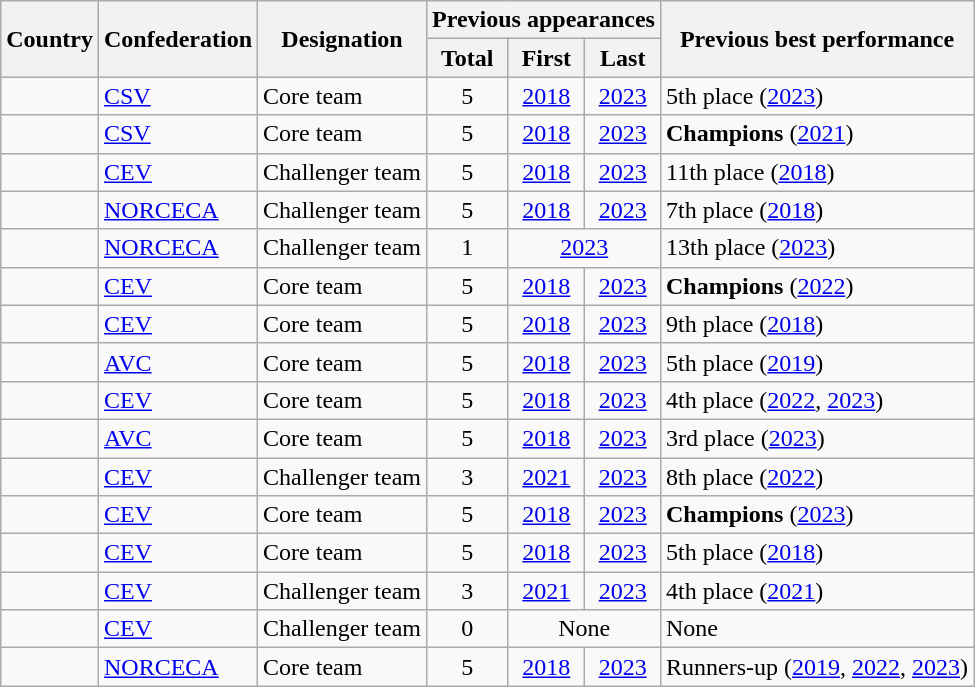<table class="wikitable sortable">
<tr>
<th rowspan=2>Country</th>
<th rowspan=2>Confederation</th>
<th rowspan=2>Designation</th>
<th colspan=3>Previous appearances</th>
<th rowspan=2>Previous best performance</th>
</tr>
<tr>
<th>Total</th>
<th>First</th>
<th>Last</th>
</tr>
<tr>
<td></td>
<td><a href='#'>CSV</a></td>
<td>Core team</td>
<td style="text-align:center">5</td>
<td style="text-align:center"><a href='#'>2018</a></td>
<td style="text-align:center"><a href='#'>2023</a></td>
<td>5th place (<a href='#'>2023</a>)</td>
</tr>
<tr>
<td></td>
<td><a href='#'>CSV</a></td>
<td>Core team</td>
<td style="text-align:center">5</td>
<td style="text-align:center"><a href='#'>2018</a></td>
<td style="text-align:center"><a href='#'>2023</a></td>
<td><strong>Champions</strong> (<a href='#'>2021</a>)</td>
</tr>
<tr>
<td></td>
<td><a href='#'>CEV</a></td>
<td>Challenger team</td>
<td style="text-align:center">5</td>
<td style="text-align:center"><a href='#'>2018</a></td>
<td style="text-align:center"><a href='#'>2023</a></td>
<td>11th place (<a href='#'>2018</a>)</td>
</tr>
<tr>
<td></td>
<td><a href='#'>NORCECA</a></td>
<td>Challenger team</td>
<td style="text-align:center">5</td>
<td style="text-align:center"><a href='#'>2018</a></td>
<td style="text-align:center"><a href='#'>2023</a></td>
<td>7th place (<a href='#'>2018</a>)</td>
</tr>
<tr>
<td></td>
<td><a href='#'>NORCECA</a></td>
<td>Challenger team</td>
<td style="text-align:center">1</td>
<td style="text-align:center" colspan=2><a href='#'>2023</a></td>
<td>13th place (<a href='#'>2023</a>)</td>
</tr>
<tr>
<td></td>
<td><a href='#'>CEV</a></td>
<td>Core team</td>
<td style="text-align:center">5</td>
<td style="text-align:center"><a href='#'>2018</a></td>
<td style="text-align:center"><a href='#'>2023</a></td>
<td><strong>Champions </strong>(<a href='#'>2022</a>)</td>
</tr>
<tr>
<td></td>
<td><a href='#'>CEV</a></td>
<td>Core team</td>
<td style="text-align:center">5</td>
<td style="text-align:center"><a href='#'>2018</a></td>
<td style="text-align:center"><a href='#'>2023</a></td>
<td>9th place (<a href='#'>2018</a>)</td>
</tr>
<tr>
<td></td>
<td><a href='#'>AVC</a></td>
<td>Core team</td>
<td style="text-align:center">5</td>
<td style="text-align:center"><a href='#'>2018</a></td>
<td style="text-align:center"><a href='#'>2023</a></td>
<td>5th place (<a href='#'>2019</a>)</td>
</tr>
<tr>
<td></td>
<td><a href='#'>CEV</a></td>
<td>Core team</td>
<td style="text-align:center">5</td>
<td style="text-align:center"><a href='#'>2018</a></td>
<td style="text-align:center"><a href='#'>2023</a></td>
<td>4th place (<a href='#'>2022</a>, <a href='#'>2023</a>)</td>
</tr>
<tr>
<td></td>
<td><a href='#'>AVC</a></td>
<td>Core team</td>
<td style="text-align:center">5</td>
<td style="text-align:center"><a href='#'>2018</a></td>
<td style="text-align:center"><a href='#'>2023</a></td>
<td>3rd place (<a href='#'>2023</a>)</td>
</tr>
<tr>
<td></td>
<td><a href='#'>CEV</a></td>
<td>Challenger team</td>
<td style="text-align:center">3</td>
<td style="text-align:center"><a href='#'>2021</a></td>
<td style="text-align:center"><a href='#'>2023</a></td>
<td>8th place (<a href='#'>2022</a>)</td>
</tr>
<tr>
<td></td>
<td><a href='#'>CEV</a></td>
<td>Core team</td>
<td style="text-align:center">5</td>
<td style="text-align:center"><a href='#'>2018</a></td>
<td style="text-align:center"><a href='#'>2023</a></td>
<td><strong>Champions </strong>(<a href='#'>2023</a>)</td>
</tr>
<tr>
<td></td>
<td><a href='#'>CEV</a></td>
<td>Core team</td>
<td style="text-align:center">5</td>
<td style="text-align:center"><a href='#'>2018</a></td>
<td style="text-align:center"><a href='#'>2023</a></td>
<td>5th place (<a href='#'>2018</a>)</td>
</tr>
<tr>
<td></td>
<td><a href='#'>CEV</a></td>
<td>Challenger team</td>
<td style="text-align:center">3</td>
<td style="text-align:center"><a href='#'>2021</a></td>
<td style="text-align:center"><a href='#'>2023</a></td>
<td>4th place (<a href='#'>2021</a>)</td>
</tr>
<tr>
<td></td>
<td><a href='#'>CEV</a></td>
<td>Challenger team</td>
<td style="text-align:center">0</td>
<td style="text-align:center" colspan=2>None</td>
<td>None</td>
</tr>
<tr>
<td></td>
<td><a href='#'>NORCECA</a></td>
<td>Core team</td>
<td style="text-align:center">5</td>
<td style="text-align:center"><a href='#'>2018</a></td>
<td style="text-align:center"><a href='#'>2023</a></td>
<td>Runners-up (<a href='#'>2019</a>, <a href='#'>2022</a>, <a href='#'>2023</a>)</td>
</tr>
</table>
